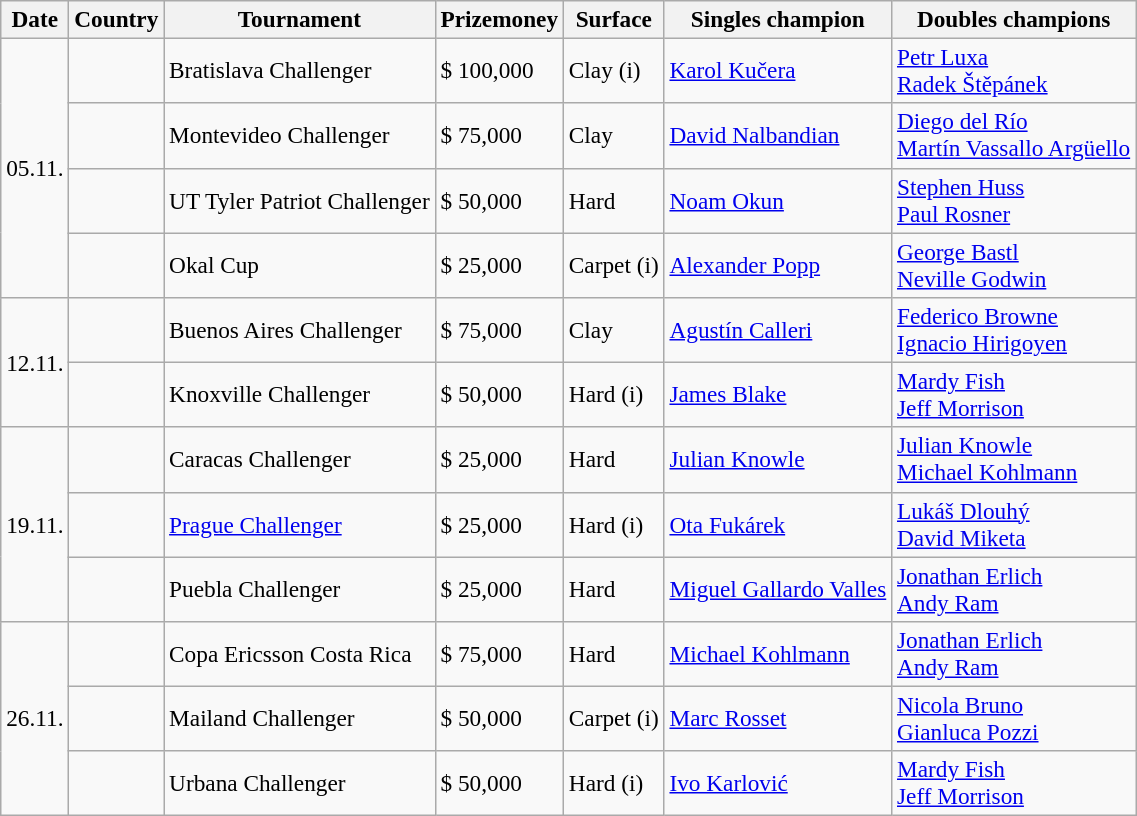<table class="sortable wikitable" style=font-size:97%>
<tr>
<th>Date</th>
<th>Country</th>
<th>Tournament</th>
<th>Prizemoney</th>
<th>Surface</th>
<th>Singles champion</th>
<th>Doubles champions</th>
</tr>
<tr>
<td rowspan="4">05.11.</td>
<td></td>
<td>Bratislava Challenger</td>
<td>$ 100,000</td>
<td>Clay (i)</td>
<td> <a href='#'>Karol Kučera</a></td>
<td> <a href='#'>Petr Luxa</a> <br>  <a href='#'>Radek Štěpánek</a></td>
</tr>
<tr>
<td></td>
<td>Montevideo Challenger</td>
<td>$ 75,000</td>
<td>Clay</td>
<td> <a href='#'>David Nalbandian</a></td>
<td> <a href='#'>Diego del Río</a><br> <a href='#'>Martín Vassallo Argüello</a></td>
</tr>
<tr>
<td></td>
<td>UT Tyler Patriot Challenger</td>
<td>$ 50,000</td>
<td>Hard</td>
<td> <a href='#'>Noam Okun</a></td>
<td> <a href='#'>Stephen Huss</a><br> <a href='#'>Paul Rosner</a></td>
</tr>
<tr>
<td></td>
<td>Okal Cup</td>
<td>$ 25,000</td>
<td>Carpet (i)</td>
<td> <a href='#'>Alexander Popp</a></td>
<td> <a href='#'>George Bastl</a><br> <a href='#'>Neville Godwin</a></td>
</tr>
<tr>
<td rowspan="2">12.11.</td>
<td></td>
<td>Buenos Aires Challenger</td>
<td>$ 75,000</td>
<td>Clay</td>
<td> <a href='#'>Agustín Calleri</a></td>
<td> <a href='#'>Federico Browne</a><br> <a href='#'>Ignacio Hirigoyen</a></td>
</tr>
<tr>
<td></td>
<td>Knoxville Challenger</td>
<td>$ 50,000</td>
<td>Hard (i)</td>
<td> <a href='#'>James Blake</a></td>
<td> <a href='#'>Mardy Fish</a> <br>  <a href='#'>Jeff Morrison</a></td>
</tr>
<tr>
<td rowspan="3">19.11.</td>
<td></td>
<td>Caracas Challenger</td>
<td>$ 25,000</td>
<td>Hard</td>
<td> <a href='#'>Julian Knowle</a></td>
<td> <a href='#'>Julian Knowle</a><br> <a href='#'>Michael Kohlmann</a></td>
</tr>
<tr>
<td></td>
<td><a href='#'>Prague Challenger</a></td>
<td>$ 25,000</td>
<td>Hard (i)</td>
<td> <a href='#'>Ota Fukárek</a></td>
<td> <a href='#'>Lukáš Dlouhý</a> <br>  <a href='#'>David Miketa</a></td>
</tr>
<tr>
<td></td>
<td>Puebla Challenger</td>
<td>$ 25,000</td>
<td>Hard</td>
<td> <a href='#'>Miguel Gallardo Valles</a></td>
<td> <a href='#'>Jonathan Erlich</a><br> <a href='#'>Andy Ram</a></td>
</tr>
<tr>
<td rowspan="3">26.11.</td>
<td></td>
<td>Copa Ericsson Costa Rica</td>
<td>$ 75,000</td>
<td>Hard</td>
<td> <a href='#'>Michael Kohlmann</a></td>
<td> <a href='#'>Jonathan Erlich</a><br> <a href='#'>Andy Ram</a></td>
</tr>
<tr>
<td></td>
<td>Mailand Challenger</td>
<td>$ 50,000</td>
<td>Carpet (i)</td>
<td> <a href='#'>Marc Rosset</a></td>
<td> <a href='#'>Nicola Bruno</a><br> <a href='#'>Gianluca Pozzi</a></td>
</tr>
<tr>
<td></td>
<td>Urbana Challenger</td>
<td>$ 50,000</td>
<td>Hard (i)</td>
<td> <a href='#'>Ivo Karlović</a></td>
<td> <a href='#'>Mardy Fish</a><br> <a href='#'>Jeff Morrison</a></td>
</tr>
</table>
